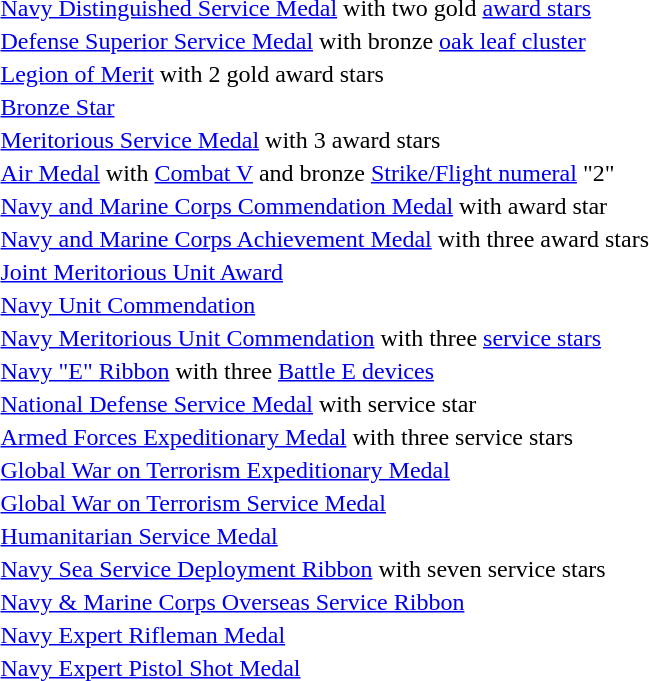<table>
<tr>
<td><span></span><span></span></td>
<td><a href='#'>Navy Distinguished Service Medal</a> with two gold <a href='#'>award stars</a></td>
</tr>
<tr>
<td></td>
<td><a href='#'>Defense Superior Service Medal</a> with bronze <a href='#'>oak leaf cluster</a></td>
</tr>
<tr>
<td><span></span><span></span></td>
<td><a href='#'>Legion of Merit</a> with 2 gold award stars</td>
</tr>
<tr>
<td></td>
<td><a href='#'>Bronze Star</a></td>
</tr>
<tr>
<td><span></span><span></span><span></span></td>
<td><a href='#'>Meritorious Service Medal</a> with 3 award stars</td>
</tr>
<tr>
<td><span></span><span></span></td>
<td><a href='#'>Air Medal</a> with <a href='#'>Combat V</a> and bronze <a href='#'>Strike/Flight numeral</a> "2"</td>
</tr>
<tr>
<td></td>
<td><a href='#'>Navy and Marine Corps Commendation Medal</a> with award star</td>
</tr>
<tr>
<td><span></span><span></span><span></span></td>
<td><a href='#'>Navy and Marine Corps Achievement Medal</a> with three award stars</td>
</tr>
<tr>
<td></td>
<td><a href='#'>Joint Meritorious Unit Award</a></td>
</tr>
<tr>
<td></td>
<td><a href='#'>Navy Unit Commendation</a></td>
</tr>
<tr>
<td><span></span><span></span><span></span></td>
<td><a href='#'>Navy Meritorious Unit Commendation</a> with three <a href='#'>service stars</a></td>
</tr>
<tr>
<td></td>
<td><a href='#'>Navy "E" Ribbon</a> with three <a href='#'>Battle E devices</a></td>
</tr>
<tr>
<td></td>
<td><a href='#'>National Defense Service Medal</a> with service star</td>
</tr>
<tr>
<td><span></span><span></span><span></span></td>
<td><a href='#'>Armed Forces Expeditionary Medal</a> with three service stars</td>
</tr>
<tr>
<td></td>
<td><a href='#'>Global War on Terrorism Expeditionary Medal</a></td>
</tr>
<tr>
<td></td>
<td><a href='#'>Global War on Terrorism Service Medal</a></td>
</tr>
<tr>
<td></td>
<td><a href='#'>Humanitarian Service Medal</a></td>
</tr>
<tr>
<td><span></span><span></span><span></span></td>
<td><a href='#'>Navy Sea Service Deployment Ribbon</a> with seven service stars</td>
</tr>
<tr>
<td></td>
<td><a href='#'>Navy & Marine Corps Overseas Service Ribbon</a></td>
</tr>
<tr>
<td></td>
<td><a href='#'>Navy Expert Rifleman Medal</a></td>
</tr>
<tr>
<td></td>
<td><a href='#'>Navy Expert Pistol Shot Medal</a></td>
</tr>
</table>
